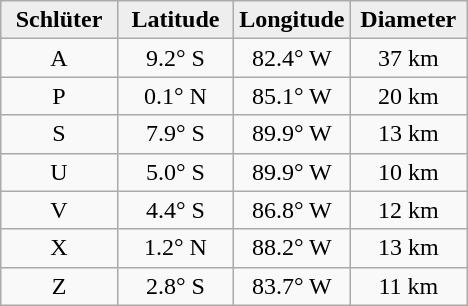<table class="wikitable">
<tr>
<th width="25%" style="background:#eeeeee;">Schlüter</th>
<th width="25%" style="background:#eeeeee;">Latitude</th>
<th width="25%" style="background:#eeeeee;">Longitude</th>
<th width="25%" style="background:#eeeeee;">Diameter</th>
</tr>
<tr>
<td align="center">A</td>
<td align="center">9.2° S</td>
<td align="center">82.4° W</td>
<td align="center">37 km</td>
</tr>
<tr>
<td align="center">P</td>
<td align="center">0.1° N</td>
<td align="center">85.1° W</td>
<td align="center">20 km</td>
</tr>
<tr>
<td align="center">S</td>
<td align="center">7.9° S</td>
<td align="center">89.9° W</td>
<td align="center">13 km</td>
</tr>
<tr>
<td align="center">U</td>
<td align="center">5.0° S</td>
<td align="center">89.9° W</td>
<td align="center">10 km</td>
</tr>
<tr>
<td align="center">V</td>
<td align="center">4.4° S</td>
<td align="center">86.8° W</td>
<td align="center">12 km</td>
</tr>
<tr>
<td align="center">X</td>
<td align="center">1.2° N</td>
<td align="center">88.2° W</td>
<td align="center">13 km</td>
</tr>
<tr>
<td align="center">Z</td>
<td align="center">2.8° S</td>
<td align="center">83.7° W</td>
<td align="center">11 km</td>
</tr>
</table>
